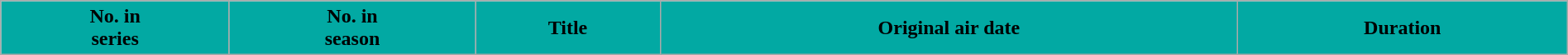<table class="wikitable plainrowheaders" style="width:100%">
<tr style="color:black">
<th style="background:#02A9A3;">No. in<br>series</th>
<th style="background:#02A9A3;">No. in<br>season</th>
<th style="background:#02A9A3;">Title</th>
<th style="background:#02A9A3;">Original air date</th>
<th style="background:#02A9A3;">Duration<br>








</th>
</tr>
</table>
